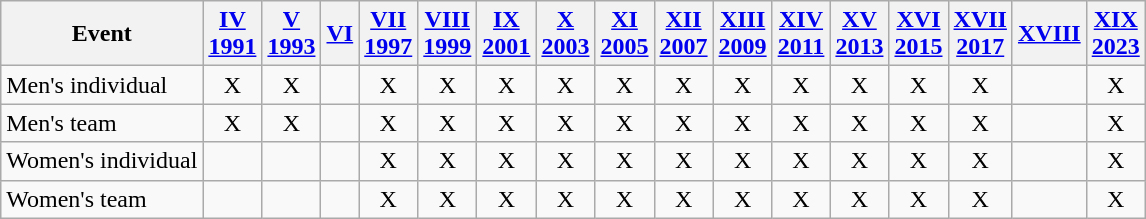<table class="wikitable" style="text-align:center">
<tr>
<th>Event</th>
<th><a href='#'>IV<br>1991</a></th>
<th><a href='#'>V<br>1993</a></th>
<th><a href='#'>VI</a></th>
<th><a href='#'>VII<br>1997</a></th>
<th><a href='#'>VIII<br>1999</a></th>
<th><a href='#'>IX<br>2001</a></th>
<th><a href='#'>X<br>2003</a></th>
<th><a href='#'>XI<br>2005</a></th>
<th><a href='#'>XII<br>2007</a></th>
<th><a href='#'>XIII<br>2009</a></th>
<th><a href='#'>XIV<br>2011</a></th>
<th><a href='#'>XV<br>2013</a></th>
<th><a href='#'>XVI<br>2015</a></th>
<th><a href='#'>XVII<br>2017</a></th>
<th><a href='#'>XVIII</a></th>
<th><a href='#'>XIX<br>2023</a></th>
</tr>
<tr>
<td align=left>Men's individual</td>
<td>X</td>
<td>X</td>
<td></td>
<td>X</td>
<td>X</td>
<td>X</td>
<td>X</td>
<td>X</td>
<td>X</td>
<td>X</td>
<td>X</td>
<td>X</td>
<td>X</td>
<td>X</td>
<td></td>
<td>X</td>
</tr>
<tr>
<td align=left>Men's team</td>
<td>X</td>
<td>X</td>
<td></td>
<td>X</td>
<td>X</td>
<td>X</td>
<td>X</td>
<td>X</td>
<td>X</td>
<td>X</td>
<td>X</td>
<td>X</td>
<td>X</td>
<td>X</td>
<td></td>
<td>X</td>
</tr>
<tr>
<td align=left>Women's individual</td>
<td></td>
<td></td>
<td></td>
<td>X</td>
<td>X</td>
<td>X</td>
<td>X</td>
<td>X</td>
<td>X</td>
<td>X</td>
<td>X</td>
<td>X</td>
<td>X</td>
<td>X</td>
<td></td>
<td>X</td>
</tr>
<tr>
<td align=left>Women's team</td>
<td></td>
<td></td>
<td></td>
<td>X</td>
<td>X</td>
<td>X</td>
<td>X</td>
<td>X</td>
<td>X</td>
<td>X</td>
<td>X</td>
<td>X</td>
<td>X</td>
<td>X</td>
<td></td>
<td>X</td>
</tr>
</table>
